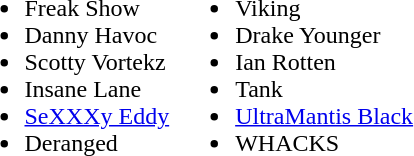<table>
<tr>
<td valign=top><br><ul><li>Freak Show</li><li>Danny Havoc</li><li>Scotty Vortekz</li><li>Insane Lane</li><li><a href='#'>SeXXXy Eddy</a></li><li>Deranged</li></ul></td>
<td valign=top><br><ul><li>Viking</li><li>Drake Younger</li><li>Ian Rotten</li><li>Tank</li><li><a href='#'>UltraMantis Black</a></li><li>WHACKS</li></ul></td>
</tr>
</table>
